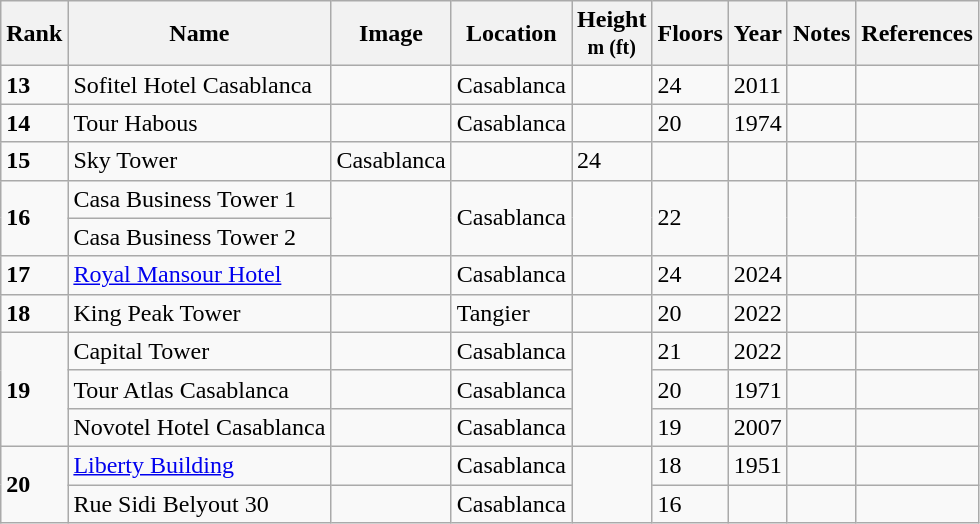<table class="wikitable sortable wikitable defaultcenter">
<tr>
<th>Rank</th>
<th>Name</th>
<th>Image</th>
<th>Location</th>
<th>Height<br><small>m (ft)</small></th>
<th>Floors</th>
<th>Year</th>
<th>Notes</th>
<th>References</th>
</tr>
<tr>
<td><strong>13</strong></td>
<td>Sofitel Hotel Casablanca</td>
<td></td>
<td>Casablanca</td>
<td></td>
<td>24</td>
<td>2011</td>
<td></td>
<td></td>
</tr>
<tr>
<td><strong>14</strong></td>
<td>Tour Habous</td>
<td></td>
<td>Casablanca</td>
<td></td>
<td>20</td>
<td>1974</td>
<td></td>
<td></td>
</tr>
<tr>
<td><strong>15</strong></td>
<td>Sky Tower</td>
<td>Casablanca</td>
<td></td>
<td>24</td>
<td></td>
<td></td>
<td></td>
</tr>
<tr>
<td rowspan="2"><strong>16</strong></td>
<td>Casa Business Tower 1</td>
<td rowspan="2"></td>
<td rowspan="2">Casablanca</td>
<td rowspan="2"></td>
<td rowspan="2">22</td>
<td rowspan="2"></td>
<td rowspan="2"></td>
<td rowspan="2"></td>
</tr>
<tr>
<td>Casa Business Tower 2</td>
</tr>
<tr>
<td><strong>17</strong></td>
<td><a href='#'>Royal Mansour Hotel</a></td>
<td></td>
<td>Casablanca</td>
<td></td>
<td>24</td>
<td>2024</td>
<td></td>
<td></td>
</tr>
<tr>
<td><strong>18</strong></td>
<td>King Peak Tower</td>
<td></td>
<td>Tangier</td>
<td></td>
<td>20</td>
<td>2022</td>
<td></td>
<td></td>
</tr>
<tr>
<td rowspan="3"><strong>19</strong></td>
<td>Capital Tower</td>
<td></td>
<td>Casablanca</td>
<td rowspan="3"></td>
<td>21</td>
<td>2022</td>
<td></td>
<td></td>
</tr>
<tr>
<td>Tour Atlas Casablanca</td>
<td></td>
<td>Casablanca</td>
<td>20</td>
<td>1971</td>
<td></td>
<td></td>
</tr>
<tr>
<td>Novotel Hotel Casablanca</td>
<td></td>
<td>Casablanca</td>
<td>19</td>
<td>2007</td>
<td></td>
<td></td>
</tr>
<tr>
<td rowspan="2"><strong>20</strong></td>
<td><a href='#'>Liberty Building</a></td>
<td></td>
<td>Casablanca</td>
<td rowspan="2"></td>
<td>18</td>
<td>1951</td>
<td></td>
<td></td>
</tr>
<tr>
<td>Rue Sidi Belyout 30</td>
<td></td>
<td>Casablanca</td>
<td>16</td>
<td></td>
<td></td>
<td></td>
</tr>
</table>
